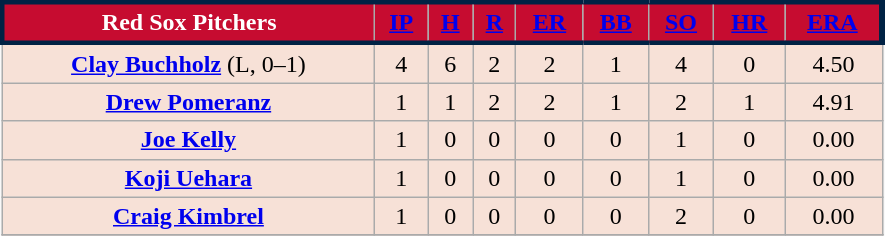<table class="wikitable" style=width:590px;>
<tr>
<th style="background:#c60c30; color:#fff; border-top: 3px solid #024; border-bottom: 3px solid #024; border-left: 3px solid #024;">Red Sox Pitchers</th>
<th style="background:#c60c30; border-top: 3px solid #024; border-bottom: 3px solid #024;"><a href='#'><span>IP</span></a></th>
<th style="background:#c60c30; border-top: 3px solid #024; border-bottom: 3px solid #024;"><a href='#'><span>H</span></a></th>
<th style="background:#c60c30; border-top: 3px solid #024; border-bottom: 3px solid #024;"><a href='#'><span>R</span></a></th>
<th style="background:#c60c30; border-top: 3px solid #024; border-bottom: 3px solid #024;"><a href='#'><span>ER</span></a></th>
<th style="background:#c60c30; border-top: 3px solid #024; border-bottom: 3px solid #024;"><a href='#'><span>BB</span></a></th>
<th style="background:#c60c30; border-top: 3px solid #024; border-bottom: 3px solid #024;"><a href='#'><span>SO</span></a></th>
<th style="background:#c60c30; border-top: 3px solid #024; border-bottom: 3px solid #024;"><a href='#'><span>HR</span></a></th>
<th style="background:#c60c30; border-top: 3px solid #024; border-bottom: 3px solid #024; border-right: 4px solid #024;"><a href='#'><span>ERA</span></a></th>
</tr>
<tr style="text-align:center; background:#f7e1d7;">
<td><strong><a href='#'>Clay Buchholz</a></strong> (L, 0–1)</td>
<td>4</td>
<td>6</td>
<td>2</td>
<td>2</td>
<td>1</td>
<td>4</td>
<td>0</td>
<td>4.50</td>
</tr>
<tr style="text-align:center; background:#f7e1d7;">
<td><strong><a href='#'>Drew Pomeranz</a></strong></td>
<td>1 </td>
<td>1</td>
<td>2</td>
<td>2</td>
<td>1</td>
<td>2</td>
<td>1</td>
<td>4.91</td>
</tr>
<tr style="text-align:center; background:#f7e1d7;">
<td><strong><a href='#'>Joe Kelly</a></strong></td>
<td>1 </td>
<td>0</td>
<td>0</td>
<td>0</td>
<td>0</td>
<td>1</td>
<td>0</td>
<td>0.00</td>
</tr>
<tr style="text-align:center; background:#f7e1d7;">
<td><strong><a href='#'>Koji Uehara</a></strong></td>
<td>1</td>
<td>0</td>
<td>0</td>
<td>0</td>
<td>0</td>
<td>1</td>
<td>0</td>
<td>0.00</td>
</tr>
<tr style="text-align:center; background:#f7e1d7;">
<td><strong><a href='#'>Craig Kimbrel</a></strong></td>
<td>1</td>
<td>0</td>
<td>0</td>
<td>0</td>
<td>0</td>
<td>2</td>
<td>0</td>
<td>0.00</td>
</tr>
<tr>
</tr>
</table>
